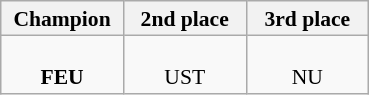<table class="wikitable" style="font-size:90%; line-height:12pt; text-align:center;">
<tr>
<th width=75px>Champion</th>
<th width=75px>2nd place</th>
<th width=75px>3rd place</th>
</tr>
<tr>
<td><strong><br>FEU</strong></td>
<td><br>UST</td>
<td><br>NU</td>
</tr>
</table>
